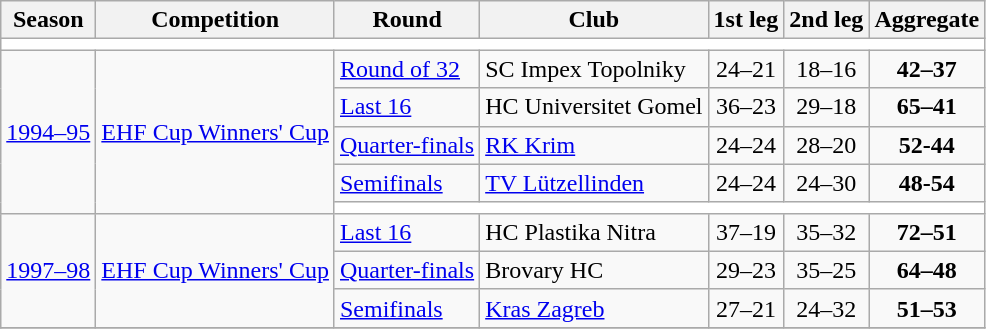<table class="wikitable">
<tr>
<th>Season</th>
<th>Competition</th>
<th>Round</th>
<th>Club</th>
<th>1st leg</th>
<th>2nd leg</th>
<th>Aggregate</th>
</tr>
<tr>
<td colspan="7" bgcolor=white></td>
</tr>
<tr>
<td rowspan=5><a href='#'>1994–95</a></td>
<td rowspan=5><a href='#'>EHF Cup Winners' Cup</a></td>
<td><a href='#'>Round of 32</a></td>
<td> SC Impex Topolniky</td>
<td align=center>24–21</td>
<td align=center>18–16</td>
<td align=center><strong>42–37</strong></td>
</tr>
<tr>
<td><a href='#'>Last 16</a></td>
<td> HC Universitet Gomel</td>
<td align=center>36–23</td>
<td align=center>29–18</td>
<td align=center><strong>65–41</strong></td>
</tr>
<tr>
<td><a href='#'>Quarter-finals</a></td>
<td> <a href='#'>RK Krim</a></td>
<td align=center>24–24</td>
<td align=center>28–20</td>
<td align=center><strong>52-44</strong></td>
</tr>
<tr>
<td><a href='#'>Semifinals</a></td>
<td> <a href='#'>TV Lützellinden</a></td>
<td align=center>24–24</td>
<td align=center>24–30</td>
<td align=center><strong>48-54</strong></td>
</tr>
<tr>
<td colspan="7" bgcolor=white></td>
</tr>
<tr>
<td rowspan=3><a href='#'>1997–98</a></td>
<td rowspan=3><a href='#'>EHF Cup Winners' Cup</a></td>
<td><a href='#'>Last 16</a></td>
<td> HC Plastika Nitra</td>
<td align=center>37–19</td>
<td align=center>35–32</td>
<td align=center><strong>72–51</strong></td>
</tr>
<tr>
<td><a href='#'>Quarter-finals</a></td>
<td> Brovary HC</td>
<td align=center>29–23</td>
<td align=center>35–25</td>
<td align=center><strong>64–48</strong></td>
</tr>
<tr>
<td><a href='#'>Semifinals</a></td>
<td> <a href='#'>Kras Zagreb</a></td>
<td align=center>27–21</td>
<td align=center>24–32</td>
<td align=center><strong>51–53</strong></td>
</tr>
<tr>
</tr>
</table>
